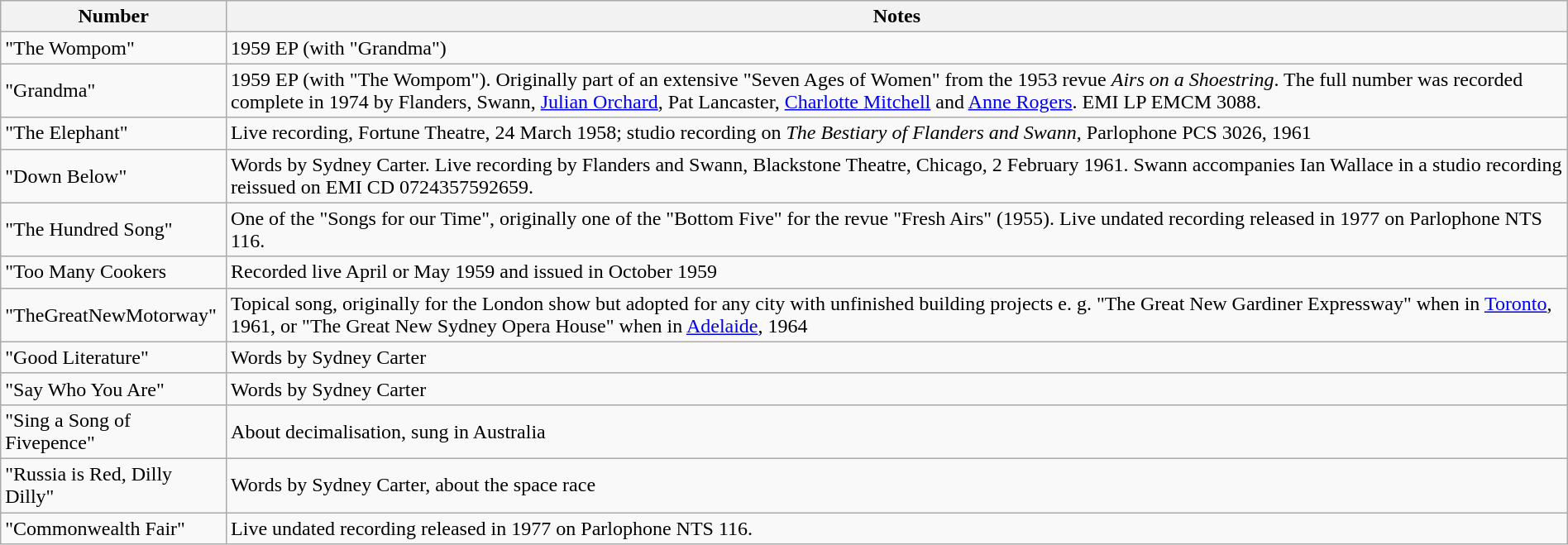<table class="wikitable plainrowheaders" style="text-align: left; margin-right: 0;">
<tr>
<th scope="col">Number</th>
<th scope="col">Notes</th>
</tr>
<tr>
<td>"The Wompom"</td>
<td>1959 EP (with "Grandma")</td>
</tr>
<tr>
<td>"Grandma"</td>
<td>1959 EP (with "The Wompom"). Originally part of an extensive "Seven Ages of Women" from the 1953 revue <em>Airs on a Shoestring</em>.  The full number was recorded complete in 1974 by Flanders, Swann, <a href='#'>Julian Orchard</a>, Pat Lancaster, <a href='#'>Charlotte Mitchell</a> and <a href='#'>Anne Rogers</a>. EMI LP EMCM 3088.</td>
</tr>
<tr>
<td>"The Elephant"</td>
<td>Live recording, Fortune Theatre, 24 March 1958; studio recording on <em>The Bestiary of Flanders and Swann</em>, Parlophone PCS 3026, 1961</td>
</tr>
<tr>
<td>"Down Below"</td>
<td>Words by Sydney Carter. Live recording by Flanders and Swann, Blackstone Theatre, Chicago,  2 February 1961. Swann accompanies Ian Wallace in a studio recording reissued on EMI CD 0724357592659.</td>
</tr>
<tr>
<td>"The Hundred Song"</td>
<td>One of the "Songs for our Time", originally one of the "Bottom Five" for the revue "Fresh Airs" (1955). Live undated recording released in 1977 on Parlophone NTS 116.</td>
</tr>
<tr>
<td>"Too Many Cookers</td>
<td>Recorded live April or May 1959 and issued in October 1959</td>
</tr>
<tr>
<td>"TheGreatNewMotorway"</td>
<td>Topical song, originally for the London show but adopted for any city with unfinished building projects e. g. "The Great New Gardiner Expressway" when in <a href='#'>Toronto</a>, 1961, or "The Great New Sydney Opera House" when in <a href='#'>Adelaide</a>, 1964</td>
</tr>
<tr>
<td>"Good Literature"</td>
<td>Words by Sydney Carter</td>
</tr>
<tr>
<td>"Say Who You Are"</td>
<td>Words by Sydney Carter</td>
</tr>
<tr>
<td>"Sing a Song of Fivepence"</td>
<td>About decimalisation, sung in Australia</td>
</tr>
<tr>
<td>"Russia is Red, Dilly Dilly"</td>
<td>Words by Sydney Carter, about the space race</td>
</tr>
<tr>
<td>"Commonwealth Fair"</td>
<td>Live undated recording released in 1977 on Parlophone NTS 116.</td>
</tr>
</table>
